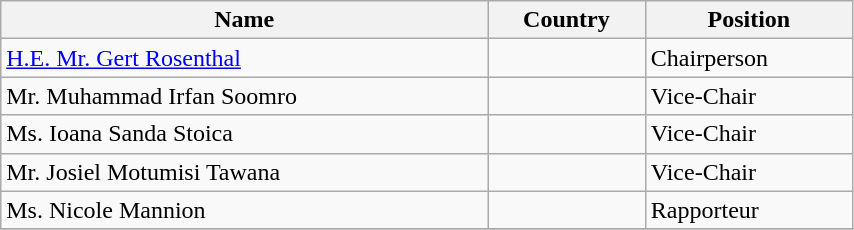<table class="wikitable" style="display: inline-table; width: 45%">
<tr>
<th>Name</th>
<th>Country</th>
<th>Position</th>
</tr>
<tr>
<td><a href='#'>H.E. Mr. Gert Rosenthal</a></td>
<td></td>
<td>Chairperson</td>
</tr>
<tr>
<td>Mr. Muhammad Irfan Soomro</td>
<td></td>
<td>Vice-Chair</td>
</tr>
<tr>
<td>Ms. Ioana Sanda Stoica</td>
<td></td>
<td>Vice-Chair</td>
</tr>
<tr>
<td>Mr. Josiel Motumisi Tawana</td>
<td></td>
<td>Vice-Chair</td>
</tr>
<tr>
<td>Ms. Nicole Mannion</td>
<td></td>
<td>Rapporteur</td>
</tr>
<tr>
</tr>
</table>
